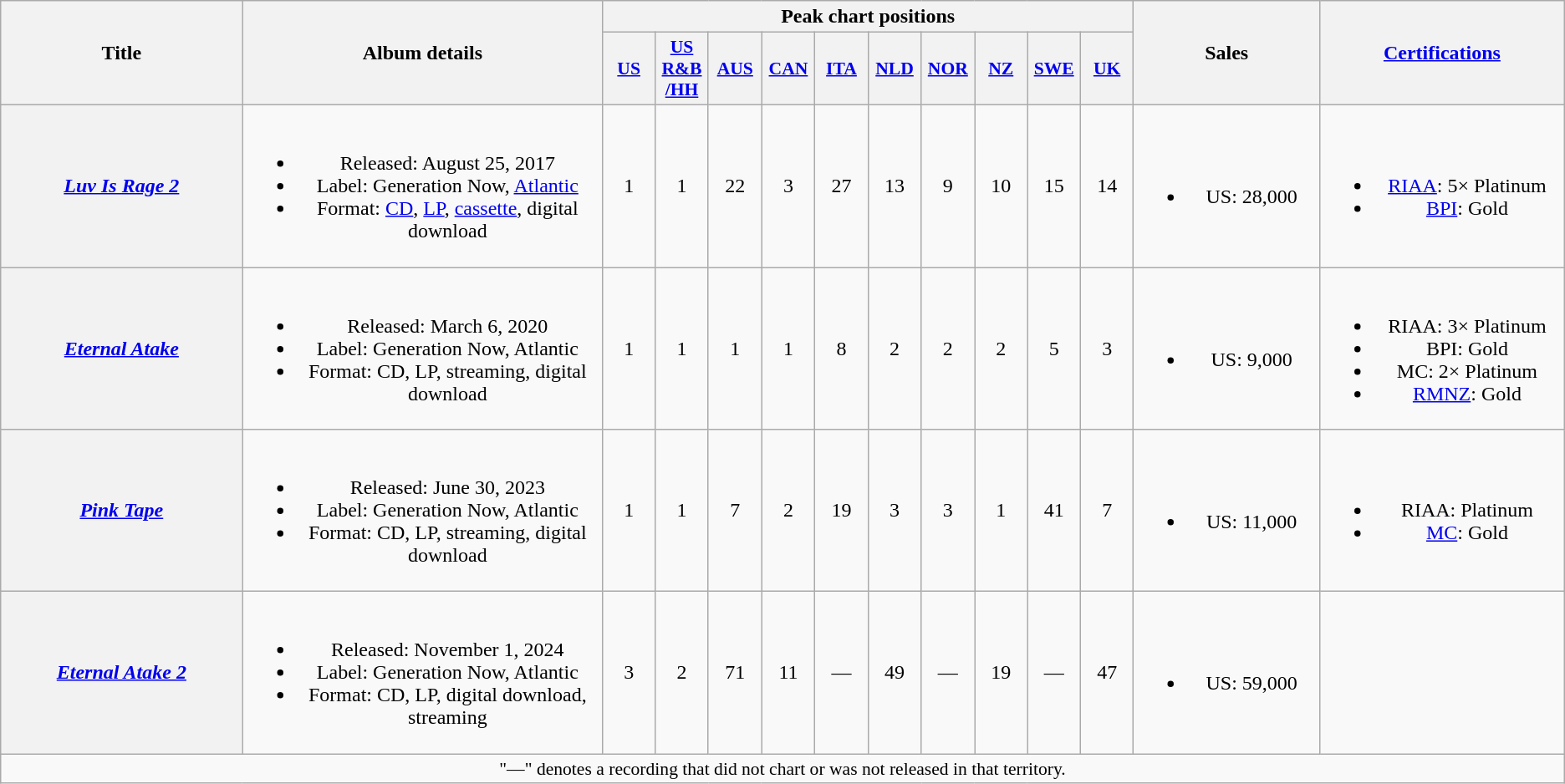<table class="wikitable plainrowheaders" style="text-align:center;">
<tr>
<th rowspan="2" scope="col" style="width:12em;">Title</th>
<th rowspan="2" scope="col" style="width:18em;">Album details</th>
<th colspan="10" scope="col">Peak chart positions</th>
<th rowspan="2" scope="col" style="width:9em;">Sales</th>
<th rowspan="2" scope="col" style="width:12em;"><a href='#'>Certifications</a></th>
</tr>
<tr>
<th scope="col" style="width:2.5em;font-size:90%;"><a href='#'>US</a><br></th>
<th scope="col" style="width:2.5em;font-size:90%;"><a href='#'>US<br>R&B<br>/HH</a><br></th>
<th scope="col" style="width:2.5em;font-size:90%;"><a href='#'>AUS</a><br></th>
<th scope="col" style="width:2.5em;font-size:90%;"><a href='#'>CAN</a><br></th>
<th scope="col" style="width:2.5em;font-size:90%;"><a href='#'>ITA</a><br></th>
<th scope="col" style="width:2.5em;font-size:90%;"><a href='#'>NLD</a><br></th>
<th scope="col" style="width:2.5em;font-size:90%;"><a href='#'>NOR</a><br></th>
<th scope="col" style="width:2.5em;font-size:90%;"><a href='#'>NZ</a><br></th>
<th scope="col" style="width:2.5em;font-size:90%;"><a href='#'>SWE</a><br></th>
<th scope="col" style="width:2.5em;font-size:90%;"><a href='#'>UK</a><br></th>
</tr>
<tr>
<th scope="row"><em><a href='#'>Luv Is Rage 2</a></em></th>
<td><br><ul><li>Released: August 25, 2017</li><li>Label: Generation Now, <a href='#'>Atlantic</a></li><li>Format: <a href='#'>CD</a>, <a href='#'>LP</a>, <a href='#'>cassette</a>, digital download</li></ul></td>
<td>1</td>
<td>1</td>
<td>22</td>
<td>3</td>
<td>27</td>
<td>13</td>
<td>9</td>
<td>10</td>
<td>15</td>
<td>14</td>
<td><br><ul><li>US: 28,000</li></ul></td>
<td><br><ul><li><a href='#'>RIAA</a>: 5× Platinum</li><li><a href='#'>BPI</a>: Gold</li></ul></td>
</tr>
<tr>
<th scope="row"><em><a href='#'>Eternal Atake</a></em></th>
<td><br><ul><li>Released: March 6, 2020</li><li>Label: Generation Now, Atlantic</li><li>Format: CD, LP, streaming, digital download</li></ul></td>
<td>1</td>
<td>1</td>
<td>1</td>
<td>1</td>
<td>8</td>
<td>2</td>
<td>2</td>
<td>2</td>
<td>5</td>
<td>3</td>
<td><br><ul><li>US: 9,000</li></ul></td>
<td><br><ul><li>RIAA: 3× Platinum</li><li>BPI: Gold</li><li>MC: 2× Platinum</li><li><a href='#'>RMNZ</a>: Gold</li></ul></td>
</tr>
<tr>
<th scope="row"><em><a href='#'>Pink Tape</a></em></th>
<td><br><ul><li>Released: June 30, 2023</li><li>Label: Generation Now, Atlantic</li><li>Format: CD, LP, streaming, digital download</li></ul></td>
<td>1</td>
<td>1</td>
<td>7</td>
<td>2</td>
<td>19</td>
<td>3</td>
<td>3</td>
<td>1</td>
<td>41</td>
<td>7</td>
<td><br><ul><li>US: 11,000</li></ul></td>
<td><br><ul><li>RIAA: Platinum</li><li><a href='#'>MC</a>: Gold</li></ul></td>
</tr>
<tr>
<th scope="row"><em><a href='#'>Eternal Atake 2</a></em></th>
<td><br><ul><li>Released: November 1, 2024</li><li>Label: Generation Now, Atlantic</li><li>Format: CD, LP, digital download, streaming</li></ul></td>
<td>3</td>
<td>2</td>
<td>71</td>
<td>11</td>
<td>—</td>
<td>49</td>
<td>—</td>
<td>19<br></td>
<td>—</td>
<td>47</td>
<td><br><ul><li>US: 59,000</li></ul></td>
<td></td>
</tr>
<tr>
<td colspan="14" style="font-size:90%">"—" denotes a recording that did not chart or was not released in that territory.</td>
</tr>
</table>
